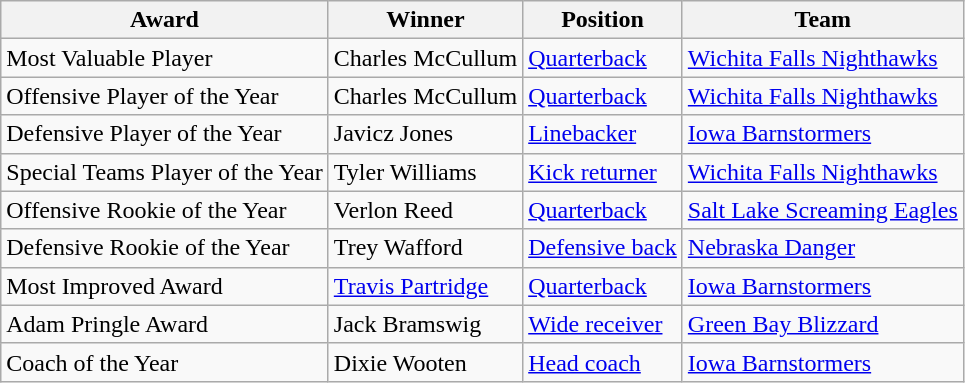<table class="wikitable">
<tr>
<th>Award</th>
<th>Winner</th>
<th>Position</th>
<th>Team</th>
</tr>
<tr>
<td>Most Valuable Player</td>
<td>Charles McCullum</td>
<td><a href='#'>Quarterback</a></td>
<td><a href='#'>Wichita Falls Nighthawks</a></td>
</tr>
<tr>
<td>Offensive Player of the Year</td>
<td>Charles McCullum</td>
<td><a href='#'>Quarterback</a></td>
<td><a href='#'>Wichita Falls Nighthawks</a></td>
</tr>
<tr>
<td>Defensive Player of the Year</td>
<td>Javicz Jones</td>
<td><a href='#'>Linebacker</a></td>
<td><a href='#'>Iowa Barnstormers</a></td>
</tr>
<tr>
<td>Special Teams Player of the Year</td>
<td>Tyler Williams</td>
<td><a href='#'>Kick returner</a></td>
<td><a href='#'>Wichita Falls Nighthawks</a></td>
</tr>
<tr>
<td>Offensive Rookie of the Year</td>
<td>Verlon Reed</td>
<td><a href='#'>Quarterback</a></td>
<td><a href='#'>Salt Lake Screaming Eagles</a></td>
</tr>
<tr>
<td>Defensive Rookie of the Year</td>
<td>Trey Wafford</td>
<td><a href='#'>Defensive back</a></td>
<td><a href='#'>Nebraska Danger</a></td>
</tr>
<tr>
<td>Most Improved Award</td>
<td><a href='#'>Travis Partridge</a></td>
<td><a href='#'>Quarterback</a></td>
<td><a href='#'>Iowa Barnstormers</a></td>
</tr>
<tr>
<td>Adam Pringle Award</td>
<td>Jack Bramswig</td>
<td><a href='#'>Wide receiver</a></td>
<td><a href='#'>Green Bay Blizzard</a></td>
</tr>
<tr>
<td>Coach of the Year</td>
<td>Dixie Wooten</td>
<td><a href='#'>Head coach</a></td>
<td><a href='#'>Iowa Barnstormers</a></td>
</tr>
</table>
